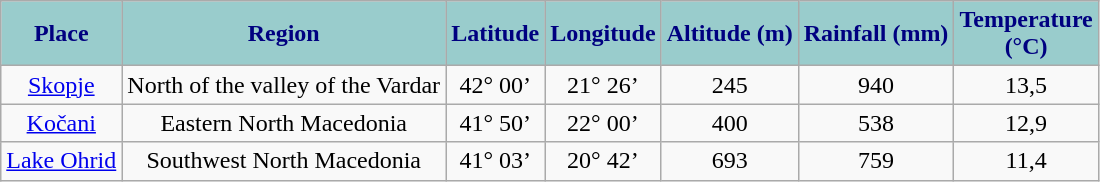<table class="wikitable center">
<tr>
<th style="background:#9cc; color:navy; height:17px;">Place</th>
<th style="background:#9cc; color:navy;">Region</th>
<th style="background:#9cc; color:navy;">Latitude</th>
<th style="background:#9cc; color:navy;">Longitude</th>
<th style="background:#9cc; color:navy;">Altitude (m)</th>
<th style="background:#9cc; color:navy;">Rainfall (mm)</th>
<th style="background:#9cc; color:navy;">Temperature<br> (°C)</th>
</tr>
<tr style="text-align:center;">
<td><a href='#'>Skopje</a></td>
<td>North of the valley of the Vardar</td>
<td>42° 00’</td>
<td>21° 26’</td>
<td>245</td>
<td>940</td>
<td>13,5</td>
</tr>
<tr style="text-align:center;">
<td><a href='#'>Kočani</a></td>
<td>Eastern North Macedonia</td>
<td>41° 50’</td>
<td>22° 00’</td>
<td>400</td>
<td>538</td>
<td>12,9</td>
</tr>
<tr style="text-align:center;">
<td><a href='#'>Lake Ohrid</a></td>
<td>Southwest North Macedonia</td>
<td>41° 03’</td>
<td>20° 42’</td>
<td>693</td>
<td>759</td>
<td>11,4</td>
</tr>
</table>
